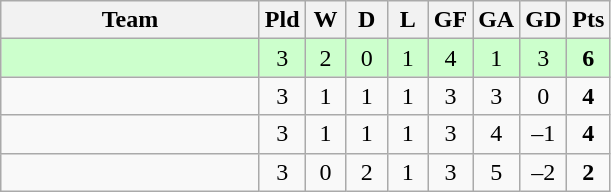<table class="wikitable" style="text-align:center;">
<tr>
<th width=165>Team</th>
<th width=20>Pld</th>
<th width=20>W</th>
<th width=20>D</th>
<th width=20>L</th>
<th width=20>GF</th>
<th width=20>GA</th>
<th width=20>GD</th>
<th width=20>Pts<br></th>
</tr>
<tr align=center bgcolor="ccffcc">
<td style="text-align:left;"></td>
<td>3</td>
<td>2</td>
<td>0</td>
<td>1</td>
<td>4</td>
<td>1</td>
<td>3</td>
<td><strong>6</strong></td>
</tr>
<tr align=center>
<td style="text-align:left;"></td>
<td>3</td>
<td>1</td>
<td>1</td>
<td>1</td>
<td>3</td>
<td>3</td>
<td>0</td>
<td><strong>4</strong></td>
</tr>
<tr align=center>
<td style="text-align:left;"></td>
<td>3</td>
<td>1</td>
<td>1</td>
<td>1</td>
<td>3</td>
<td>4</td>
<td>–1</td>
<td><strong>4</strong></td>
</tr>
<tr align=center>
<td style="text-align:left;"></td>
<td>3</td>
<td>0</td>
<td>2</td>
<td>1</td>
<td>3</td>
<td>5</td>
<td>–2</td>
<td><strong>2</strong></td>
</tr>
</table>
